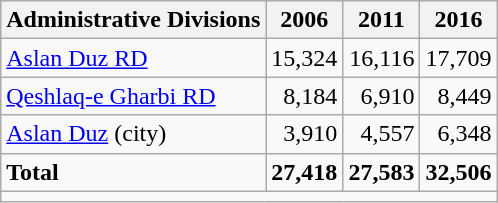<table class="wikitable">
<tr>
<th>Administrative Divisions</th>
<th>2006</th>
<th>2011</th>
<th>2016</th>
</tr>
<tr>
<td><a href='#'>Aslan Duz RD</a></td>
<td style="text-align: right;">15,324</td>
<td style="text-align: right;">16,116</td>
<td style="text-align: right;">17,709</td>
</tr>
<tr>
<td><a href='#'>Qeshlaq-e Gharbi RD</a></td>
<td style="text-align: right;">8,184</td>
<td style="text-align: right;">6,910</td>
<td style="text-align: right;">8,449</td>
</tr>
<tr>
<td><a href='#'>Aslan Duz</a> (city)</td>
<td style="text-align: right;">3,910</td>
<td style="text-align: right;">4,557</td>
<td style="text-align: right;">6,348</td>
</tr>
<tr>
<td><strong>Total</strong></td>
<td style="text-align: right;"><strong>27,418</strong></td>
<td style="text-align: right;"><strong>27,583</strong></td>
<td style="text-align: right;"><strong>32,506</strong></td>
</tr>
<tr>
<td colspan=4></td>
</tr>
</table>
